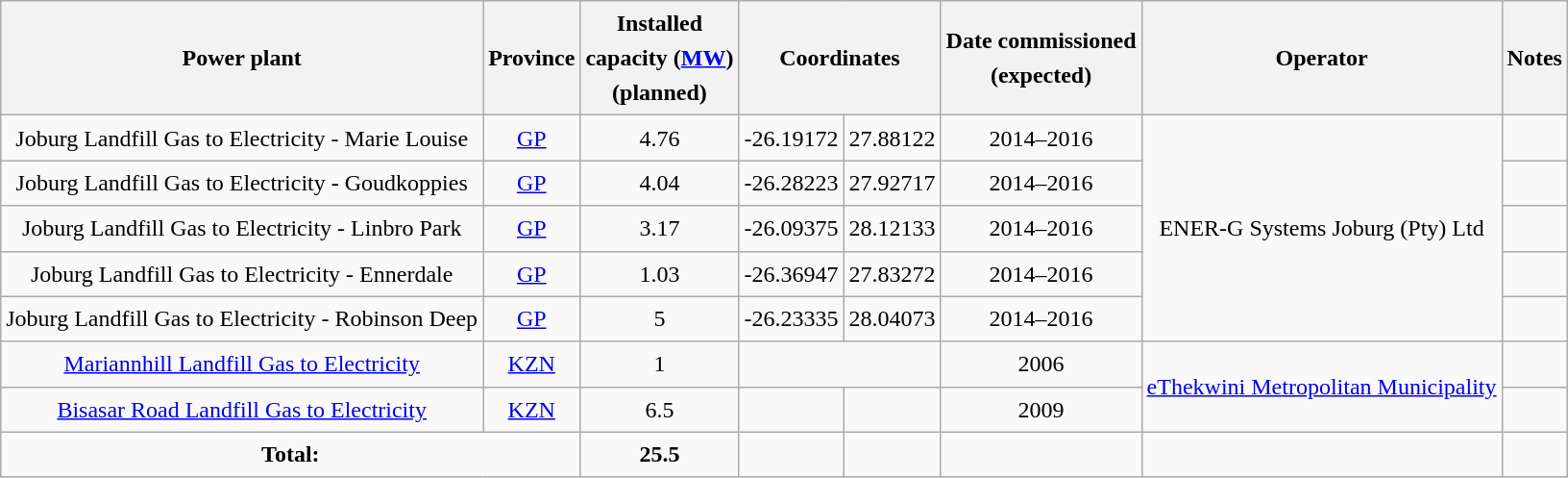<table class="wikitable sortable" style="border:0; text-align:center; line-height:150%; table-layout:fixed;">
<tr>
<th>Power plant</th>
<th>Province</th>
<th>Installed<br>capacity (<a href='#'>MW</a>)<br>(planned)</th>
<th colspan="2">Coordinates</th>
<th>Date commissioned<br>(expected)</th>
<th>Operator</th>
<th>Notes</th>
</tr>
<tr>
<td>Joburg  Landfill Gas to Electricity - Marie Louise</td>
<td><a href='#'>GP</a></td>
<td>4.76</td>
<td>-26.19172</td>
<td>27.88122</td>
<td>2014–2016</td>
<td rowspan="5">ENER-G  Systems Joburg (Pty) Ltd</td>
<td></td>
</tr>
<tr>
<td>Joburg  Landfill Gas to Electricity - Goudkoppies</td>
<td><a href='#'>GP</a></td>
<td>4.04</td>
<td>-26.28223</td>
<td>27.92717</td>
<td>2014–2016</td>
<td></td>
</tr>
<tr>
<td>Joburg  Landfill Gas to Electricity - Linbro Park</td>
<td><a href='#'>GP</a></td>
<td>3.17</td>
<td>-26.09375</td>
<td>28.12133</td>
<td>2014–2016</td>
<td></td>
</tr>
<tr>
<td>Joburg  Landfill Gas to Electricity - Ennerdale</td>
<td><a href='#'>GP</a></td>
<td>1.03</td>
<td>-26.36947</td>
<td>27.83272</td>
<td>2014–2016</td>
<td></td>
</tr>
<tr>
<td>Joburg  Landfill Gas to Electricity - Robinson Deep</td>
<td><a href='#'>GP</a></td>
<td>5</td>
<td>-26.23335</td>
<td>28.04073</td>
<td>2014–2016</td>
<td></td>
</tr>
<tr>
<td><a href='#'>Mariannhill Landfill Gas to Electricity</a></td>
<td><a href='#'>KZN</a></td>
<td>1</td>
<td colspan="2"></td>
<td>2006</td>
<td rowspan="2"><a href='#'>eThekwini Metropolitan Municipality</a></td>
<td></td>
</tr>
<tr>
<td><a href='#'>Bisasar Road Landfill Gas to Electricity</a></td>
<td><a href='#'>KZN</a></td>
<td>6.5</td>
<td></td>
<td></td>
<td>2009</td>
<td></td>
</tr>
<tr>
<td colspan="2"><strong>Total:</strong></td>
<td><strong>25.5</strong></td>
<td></td>
<td></td>
<td></td>
<td></td>
<td></td>
</tr>
</table>
